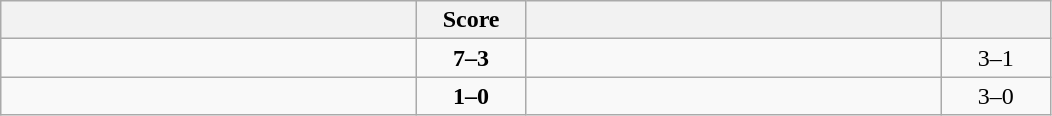<table class="wikitable" style="text-align: center; ">
<tr>
<th align="right" width="270"></th>
<th width="65">Score</th>
<th align="left" width="270"></th>
<th width="65"></th>
</tr>
<tr>
<td align="left"><strong></strong></td>
<td><strong>7–3</strong></td>
<td align="left"></td>
<td>3–1 <strong></strong></td>
</tr>
<tr>
<td align="left"><strong></strong></td>
<td><strong>1–0</strong></td>
<td align="left"></td>
<td>3–0 <strong></strong></td>
</tr>
</table>
